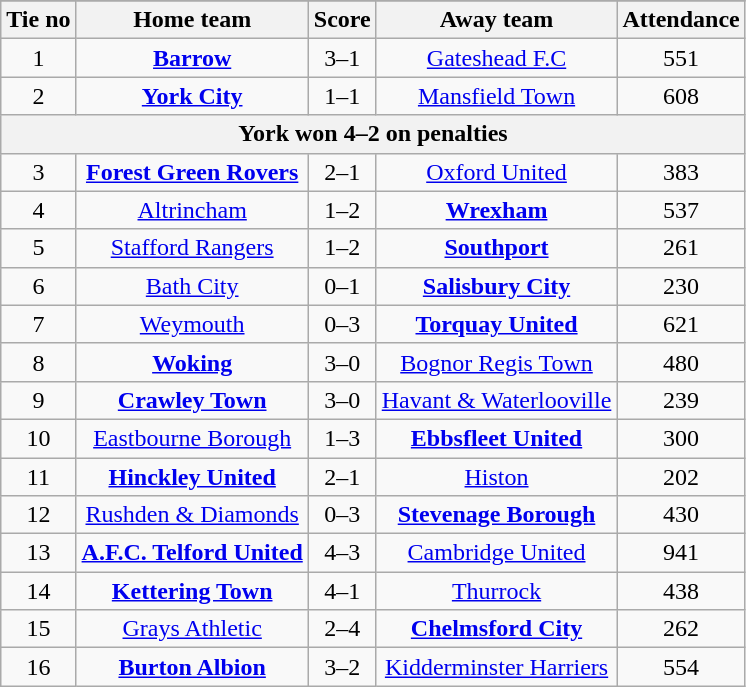<table border=0 cellpadding=0 cellspacing=0>
<tr>
<td valign="top"><br><table class="wikitable" style="text-align: center">
<tr>
</tr>
<tr>
<th>Tie no</th>
<th>Home team</th>
<th>Score</th>
<th>Away team</th>
<th>Attendance</th>
</tr>
<tr>
<td>1</td>
<td><strong><a href='#'>Barrow</a></strong></td>
<td>3–1</td>
<td><a href='#'>Gateshead F.C</a></td>
<td>551</td>
</tr>
<tr>
<td>2</td>
<td><strong><a href='#'>York City</a></strong></td>
<td>1–1</td>
<td><a href='#'>Mansfield Town</a></td>
<td>608</td>
</tr>
<tr>
<th colspan=5>York won 4–2 on penalties</th>
</tr>
<tr>
<td>3</td>
<td><strong><a href='#'>Forest Green Rovers</a></strong></td>
<td>2–1</td>
<td><a href='#'>Oxford United</a></td>
<td>383</td>
</tr>
<tr>
<td>4</td>
<td><a href='#'>Altrincham</a></td>
<td>1–2</td>
<td><strong><a href='#'>Wrexham</a></strong></td>
<td>537</td>
</tr>
<tr>
<td>5</td>
<td><a href='#'>Stafford Rangers</a></td>
<td>1–2</td>
<td><strong><a href='#'>Southport</a></strong></td>
<td>261</td>
</tr>
<tr>
<td>6</td>
<td><a href='#'>Bath City</a></td>
<td>0–1</td>
<td><strong><a href='#'>Salisbury City</a></strong></td>
<td>230</td>
</tr>
<tr>
<td>7</td>
<td><a href='#'>Weymouth</a></td>
<td>0–3</td>
<td><strong><a href='#'>Torquay United</a></strong></td>
<td>621</td>
</tr>
<tr>
<td>8</td>
<td><strong><a href='#'>Woking</a></strong></td>
<td>3–0</td>
<td><a href='#'>Bognor Regis Town</a></td>
<td>480</td>
</tr>
<tr>
<td>9</td>
<td><strong><a href='#'>Crawley Town</a></strong></td>
<td>3–0</td>
<td><a href='#'>Havant & Waterlooville</a></td>
<td>239</td>
</tr>
<tr>
<td>10</td>
<td><a href='#'>Eastbourne Borough</a></td>
<td>1–3</td>
<td><strong><a href='#'>Ebbsfleet United</a></strong></td>
<td>300</td>
</tr>
<tr>
<td>11</td>
<td><strong><a href='#'>Hinckley United</a></strong></td>
<td>2–1</td>
<td><a href='#'>Histon</a></td>
<td>202</td>
</tr>
<tr>
<td>12</td>
<td><a href='#'>Rushden & Diamonds</a></td>
<td>0–3</td>
<td><strong><a href='#'>Stevenage Borough</a></strong></td>
<td>430</td>
</tr>
<tr>
<td>13</td>
<td><strong><a href='#'>A.F.C. Telford United</a></strong></td>
<td>4–3</td>
<td><a href='#'>Cambridge United</a></td>
<td>941</td>
</tr>
<tr>
<td>14</td>
<td><strong><a href='#'>Kettering Town</a></strong></td>
<td>4–1</td>
<td><a href='#'>Thurrock</a></td>
<td>438</td>
</tr>
<tr>
<td>15</td>
<td><a href='#'>Grays Athletic</a></td>
<td>2–4</td>
<td><strong><a href='#'>Chelmsford City</a></strong></td>
<td>262</td>
</tr>
<tr>
<td>16</td>
<td><strong><a href='#'>Burton Albion</a></strong></td>
<td>3–2</td>
<td><a href='#'>Kidderminster Harriers</a></td>
<td>554</td>
</tr>
</table>
</td>
</tr>
</table>
